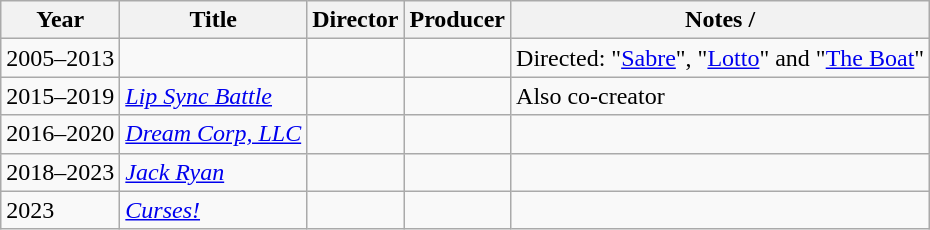<table class="wikitable plainrowheaders sortable" style="margin-right: 0;">
<tr>
<th scope="col">Year</th>
<th scope="col">Title</th>
<th scope="col">Director</th>
<th scope="col">Producer</th>
<th scope="col" class="unsortable">Notes / </th>
</tr>
<tr>
<td>2005–2013</td>
<td><em></em></td>
<td></td>
<td></td>
<td>Directed: "<a href='#'>Sabre</a>", "<a href='#'>Lotto</a>" and "<a href='#'>The Boat</a>"</td>
</tr>
<tr>
<td>2015–2019</td>
<td><em><a href='#'>Lip Sync Battle</a></em></td>
<td></td>
<td></td>
<td>Also co-creator</td>
</tr>
<tr>
<td>2016–2020</td>
<td><em><a href='#'>Dream Corp, LLC</a></em></td>
<td></td>
<td></td>
<td></td>
</tr>
<tr>
<td>2018–2023</td>
<td><em><a href='#'>Jack Ryan</a></em></td>
<td></td>
<td></td>
<td></td>
</tr>
<tr>
<td>2023</td>
<td><em><a href='#'>Curses!</a></em></td>
<td></td>
<td></td>
<td></td>
</tr>
</table>
